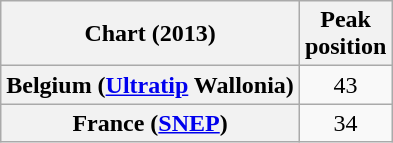<table class="wikitable sortable plainrowheaders">
<tr>
<th scope="col">Chart (2013)</th>
<th scope="col">Peak<br>position</th>
</tr>
<tr>
<th scope="row">Belgium (<a href='#'>Ultratip</a> Wallonia)</th>
<td style="text-align:center;">43</td>
</tr>
<tr>
<th scope="row">France (<a href='#'>SNEP</a>)</th>
<td style="text-align:center;">34</td>
</tr>
</table>
